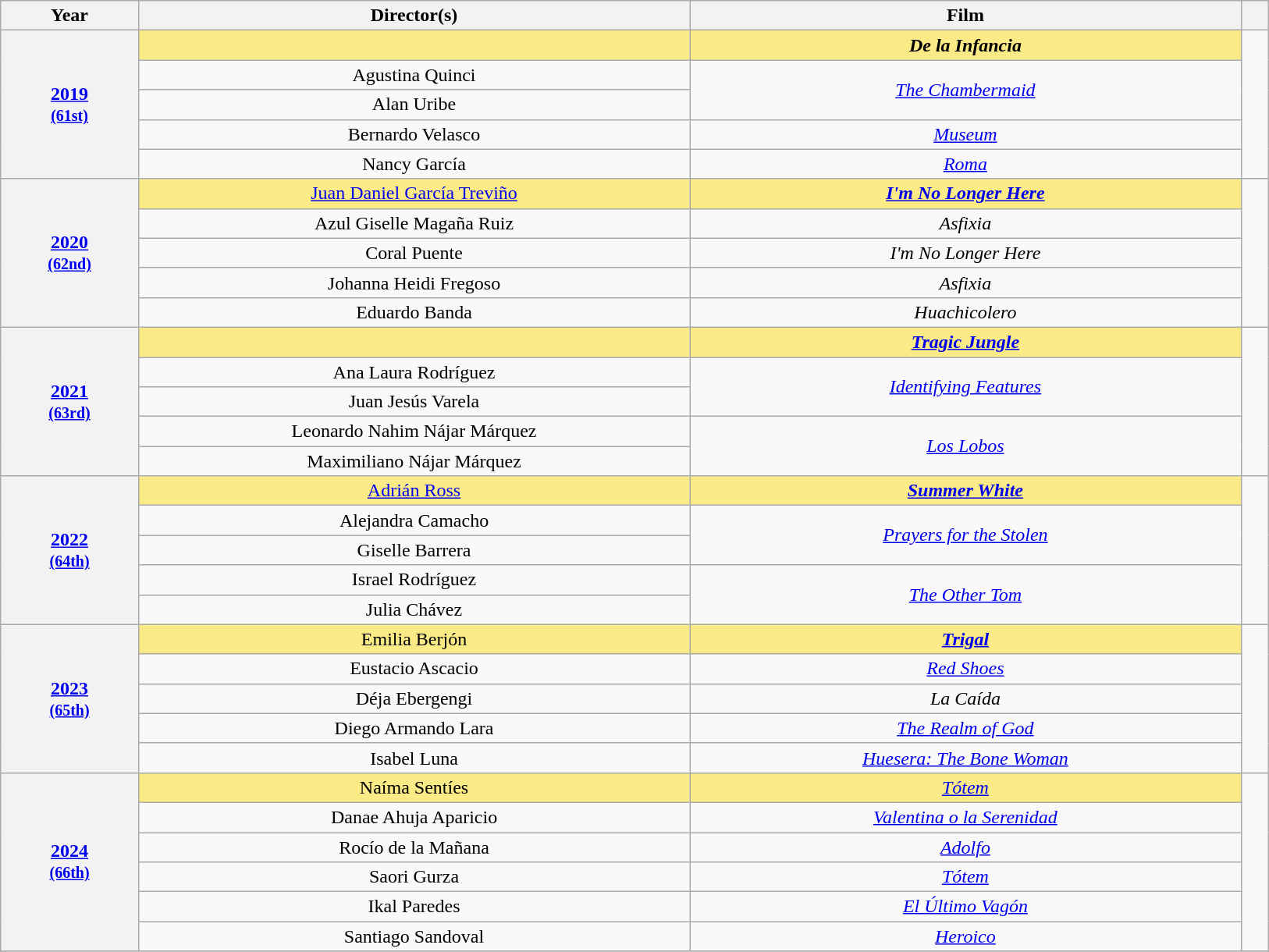<table class="wikitable sortable" style="text-align: center;">
<tr>
<th scope="col" style="width:5%;">Year</th>
<th scope="col" style="width:20%;">Director(s)</th>
<th scope="col" style="width:20%;">Film</th>
<th scope="col" style="width:1%;" class="unsortable"></th>
</tr>
<tr>
<th rowspan="5" scope="row" style="text-align:center;"><a href='#'>2019</a><br><small><a href='#'>(61st)</a></small></th>
<td style="background:#FAEB86"></td>
<td style="background:#FAEB86"><strong><em>De la Infancia</em></strong></td>
<td rowspan="5"></td>
</tr>
<tr>
<td>Agustina Quinci</td>
<td rowspan="2"><a href='#'><em>The Chambermaid</em></a></td>
</tr>
<tr>
<td>Alan Uribe</td>
</tr>
<tr>
<td>Bernardo Velasco</td>
<td><em><a href='#'>Museum</a></em></td>
</tr>
<tr>
<td>Nancy García</td>
<td><a href='#'><em>Roma</em></a></td>
</tr>
<tr>
<th rowspan="5" scope="row" style="text-align:center;"><a href='#'>2020</a><br><small><a href='#'>(62nd)</a></small></th>
<td style="background:#FAEB86"><a href='#'>Juan Daniel García Treviño</a></td>
<td style="background:#FAEB86"><strong><em><a href='#'>I'm No Longer Here</a></em></strong></td>
<td rowspan="5"></td>
</tr>
<tr>
<td>Azul Giselle Magaña Ruiz</td>
<td><em>Asfixia</em></td>
</tr>
<tr>
<td>Coral Puente</td>
<td><em>I'm No Longer Here</em></td>
</tr>
<tr>
<td>Johanna Heidi Fregoso</td>
<td><em>Asfixia</em></td>
</tr>
<tr>
<td>Eduardo Banda</td>
<td><em>Huachicolero</em></td>
</tr>
<tr>
<th rowspan="5" scope="row" style="text-align:center;"><a href='#'>2021</a><br><small><a href='#'>(63rd)</a></small></th>
<td style="background:#FAEB86"></td>
<td style="background:#FAEB86"><strong><em><a href='#'>Tragic Jungle</a></em></strong></td>
<td rowspan="5"></td>
</tr>
<tr>
<td>Ana Laura Rodríguez</td>
<td rowspan="2"><em><a href='#'>Identifying Features</a></em></td>
</tr>
<tr>
<td>Juan Jesús Varela</td>
</tr>
<tr>
<td>Leonardo Nahim Nájar Márquez</td>
<td rowspan="2"><em><a href='#'>Los Lobos</a></em></td>
</tr>
<tr>
<td>Maximiliano Nájar Márquez</td>
</tr>
<tr>
<th rowspan="5" scope="row" style="text-align:center;"><a href='#'>2022</a><br><small><a href='#'>(64th)</a></small></th>
<td style="background:#FAEB86"><a href='#'>Adrián Ross</a></td>
<td style="background:#FAEB86"><strong><em><a href='#'>Summer White</a></em></strong></td>
<td rowspan="5"></td>
</tr>
<tr>
<td>Alejandra Camacho</td>
<td rowspan="2"><em><a href='#'>Prayers for the Stolen</a></em></td>
</tr>
<tr>
<td>Giselle Barrera</td>
</tr>
<tr>
<td>Israel Rodríguez</td>
<td rowspan="2"><em><a href='#'>The Other Tom</a></em></td>
</tr>
<tr>
<td>Julia Chávez</td>
</tr>
<tr>
<th rowspan="5" scope="row" style="text-align:center;"><a href='#'>2023</a><br><small><a href='#'>(65th)</a></small></th>
<td style="background:#FAEB86">Emilia Berjón</td>
<td style="background:#FAEB86"><strong><em><a href='#'>Trigal</a></em></strong></td>
<td rowspan="5"></td>
</tr>
<tr>
<td>Eustacio Ascacio</td>
<td><em><a href='#'>Red Shoes</a></em></td>
</tr>
<tr>
<td>Déja Ebergengi</td>
<td><em>La Caída</em></td>
</tr>
<tr>
<td>Diego Armando Lara</td>
<td><em><a href='#'>The Realm of God</a></em></td>
</tr>
<tr>
<td>Isabel Luna</td>
<td><em><a href='#'>Huesera: The Bone Woman</a></em></td>
</tr>
<tr>
<th rowspan="6" scope="row" style="text-align:center;"><a href='#'>2024</a><br><small><a href='#'>(66th)</a></small></th>
<td style="background:#FAEB86">Naíma Sentíes</td>
<td style="background:#FAEB86"><em><a href='#'>Tótem</a></em></td>
<td rowspan="6"><br></td>
</tr>
<tr>
<td>Danae Ahuja Aparicio</td>
<td><em><a href='#'>Valentina o la Serenidad</a></em></td>
</tr>
<tr>
<td>Rocío de la Mañana</td>
<td><em><a href='#'>Adolfo</a></em></td>
</tr>
<tr>
<td>Saori Gurza</td>
<td><em><a href='#'>Tótem</a></em></td>
</tr>
<tr>
<td>Ikal Paredes</td>
<td><em><a href='#'>El Último Vagón</a></em></td>
</tr>
<tr>
<td>Santiago Sandoval</td>
<td><em><a href='#'>Heroico</a></em></td>
</tr>
<tr>
</tr>
</table>
